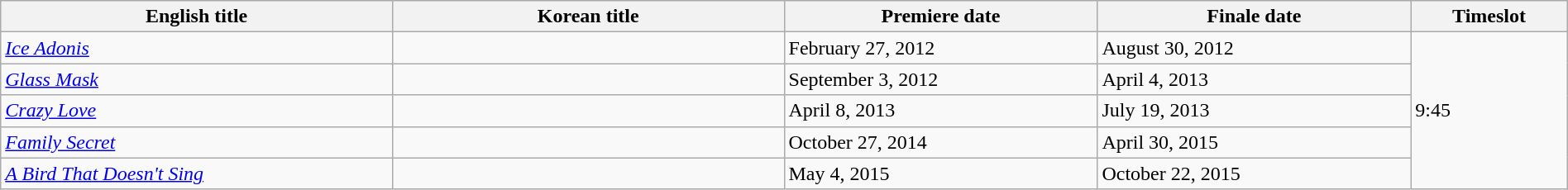<table class="wikitable sortable" width="100%">
<tr>
<th style="width:25%">English title</th>
<th style="width:25%">Korean title</th>
<th style="width:20%">Premiere date</th>
<th style="width:20%">Finale date</th>
<th style="width:10%">Timeslot</th>
</tr>
<tr>
<td><em><a href='#'>Ice Adonis</a></em></td>
<td></td>
<td>February 27, 2012</td>
<td>August 30, 2012</td>
<td rowspan="5">9:45</td>
</tr>
<tr>
<td><em><a href='#'>Glass Mask</a></em></td>
<td></td>
<td>September 3, 2012</td>
<td>April 4, 2013</td>
</tr>
<tr>
<td><em><a href='#'>Crazy Love</a></em></td>
<td></td>
<td>April 8, 2013</td>
<td>July 19, 2013</td>
</tr>
<tr>
<td><em><a href='#'>Family Secret</a></em></td>
<td></td>
<td>October 27, 2014</td>
<td>April 30, 2015</td>
</tr>
<tr>
<td><em><a href='#'>A Bird That Doesn't Sing</a></em></td>
<td></td>
<td>May 4, 2015</td>
<td>October 22, 2015</td>
</tr>
</table>
